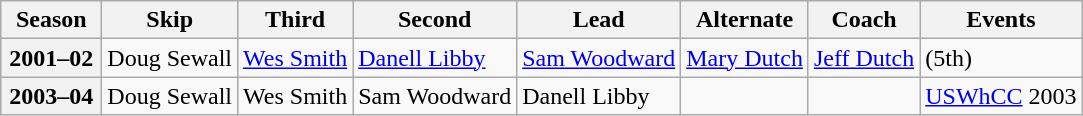<table class="wikitable">
<tr>
<th scope="col" width=60>Season</th>
<th scope="col">Skip</th>
<th scope="col">Third</th>
<th scope="col">Second</th>
<th scope="col">Lead</th>
<th scope="col">Alternate</th>
<th scope="col">Coach</th>
<th scope="col">Events</th>
</tr>
<tr>
<th scope="row">2001–02</th>
<td>Doug Sewall</td>
<td><a href='#'>Wes Smith</a></td>
<td><a href='#'>Danell Libby</a></td>
<td><a href='#'>Sam Woodward</a></td>
<td><a href='#'>Mary Dutch</a></td>
<td><a href='#'>Jeff Dutch</a></td>
<td> (5th)</td>
</tr>
<tr>
<th scope="row">2003–04</th>
<td>Doug Sewall</td>
<td>Wes Smith</td>
<td>Sam Woodward</td>
<td>Danell Libby</td>
<td></td>
<td></td>
<td><a href='#'>USWhCC</a> 2003 </td>
</tr>
</table>
